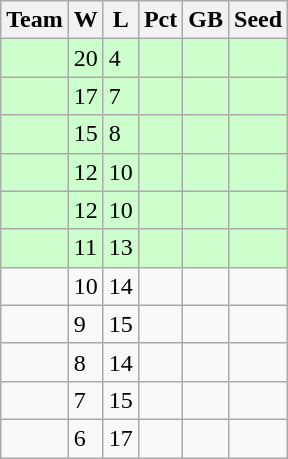<table class=wikitable>
<tr>
<th>Team</th>
<th>W</th>
<th>L</th>
<th>Pct</th>
<th>GB</th>
<th>Seed</th>
</tr>
<tr bgcolor="#ccffcc">
<td></td>
<td>20</td>
<td>4</td>
<td></td>
<td></td>
<td></td>
</tr>
<tr bgcolor="#ccffcc">
<td></td>
<td>17</td>
<td>7</td>
<td></td>
<td></td>
<td></td>
</tr>
<tr bgcolor="#ccffcc">
<td></td>
<td>15</td>
<td>8</td>
<td></td>
<td></td>
<td></td>
</tr>
<tr bgcolor="#ccffcc">
<td></td>
<td>12</td>
<td>10</td>
<td></td>
<td></td>
<td></td>
</tr>
<tr bgcolor="#ccffcc">
<td></td>
<td>12</td>
<td>10</td>
<td></td>
<td></td>
<td></td>
</tr>
<tr bgcolor="#ccffcc">
<td></td>
<td>11</td>
<td>13</td>
<td></td>
<td></td>
<td></td>
</tr>
<tr>
<td></td>
<td>10</td>
<td>14</td>
<td></td>
<td></td>
<td></td>
</tr>
<tr>
<td></td>
<td>9</td>
<td>15</td>
<td></td>
<td></td>
<td></td>
</tr>
<tr>
<td></td>
<td>8</td>
<td>14</td>
<td></td>
<td></td>
<td></td>
</tr>
<tr>
<td></td>
<td>7</td>
<td>15</td>
<td></td>
<td></td>
<td></td>
</tr>
<tr>
<td></td>
<td>6</td>
<td>17</td>
<td></td>
<td></td>
<td></td>
</tr>
</table>
